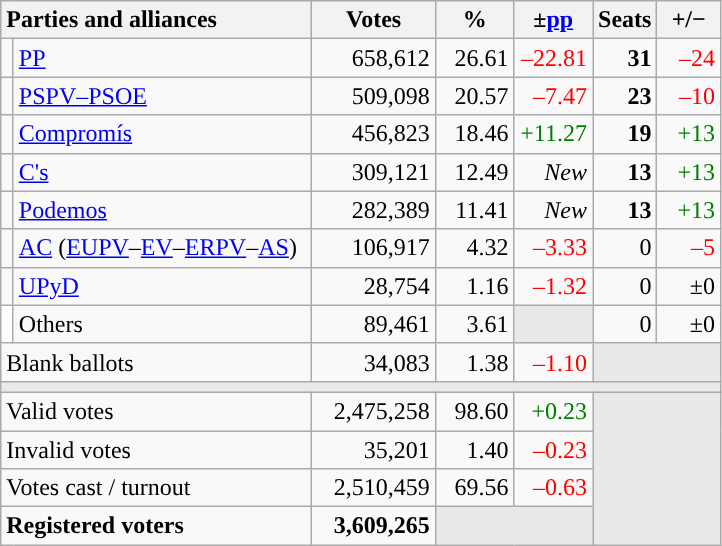<table class="wikitable" style="text-align:right;">
<tr>
<th style="text-align:left;" colspan="2" width="200">Parties and alliances</th>
<th width="75">Votes</th>
<th width="45">%</th>
<th width="45">±<a href='#'>pp</a></th>
<th width="35">Seats</th>
<th width="35">+/−</th>
</tr>
<tr>
<td width="1" style="color:inherit;background:"></td>
<td align="left"><a href='#'>PP</a></td>
<td>658,612</td>
<td>26.61</td>
<td style="color:red;">–22.81</td>
<td><strong>31</strong></td>
<td style="color:red;">–24</td>
</tr>
<tr>
<td style="color:inherit;background:"></td>
<td align="left"><a href='#'>PSPV–PSOE</a></td>
<td>509,098</td>
<td>20.57</td>
<td style="color:red;">–7.47</td>
<td><strong>23</strong></td>
<td style="color:red;">–10</td>
</tr>
<tr>
<td style="color:inherit;background:"></td>
<td align="left"><a href='#'>Compromís</a></td>
<td>456,823</td>
<td>18.46</td>
<td style="color:green;">+11.27</td>
<td><strong>19</strong></td>
<td style="color:green;">+13</td>
</tr>
<tr>
<td style="color:inherit;background:"></td>
<td align="left"><a href='#'>C's</a></td>
<td>309,121</td>
<td>12.49</td>
<td><em>New</em></td>
<td><strong>13</strong></td>
<td style="color:green;">+13</td>
</tr>
<tr>
<td style="color:inherit;background:"></td>
<td align="left"><a href='#'>Podemos</a></td>
<td>282,389</td>
<td>11.41</td>
<td><em>New</em></td>
<td><strong>13</strong></td>
<td style="color:green;">+13</td>
</tr>
<tr>
<td style="color:inherit;background:"></td>
<td align="left"><a href='#'>AC</a> (<a href='#'>EUPV</a>–<a href='#'>EV</a>–<a href='#'>ERPV</a>–<a href='#'>AS</a>)</td>
<td>106,917</td>
<td>4.32</td>
<td style="color:red;">–3.33</td>
<td>0</td>
<td style="color:red;">–5</td>
</tr>
<tr>
<td style="color:inherit;background:"></td>
<td align="left"><a href='#'>UPyD</a></td>
<td>28,754</td>
<td>1.16</td>
<td style="color:red;">–1.32</td>
<td>0</td>
<td>±0</td>
</tr>
<tr>
<td bgcolor="white"></td>
<td align="left">Others</td>
<td>89,461</td>
<td>3.61</td>
<td bgcolor="#E9E9E9"></td>
<td>0</td>
<td>±0</td>
</tr>
<tr>
<td align="left" colspan="2">Blank ballots</td>
<td>34,083</td>
<td>1.38</td>
<td style="color:red;">–1.10</td>
<td bgcolor="#E9E9E9" colspan="2"></td>
</tr>
<tr>
<td colspan="7" bgcolor="#E9E9E9"></td>
</tr>
<tr>
<td align="left" colspan="2">Valid votes</td>
<td>2,475,258</td>
<td>98.60</td>
<td style="color:green;">+0.23</td>
<td bgcolor="#E9E9E9" colspan="2" rowspan="4"></td>
</tr>
<tr>
<td align="left" colspan="2">Invalid votes</td>
<td>35,201</td>
<td>1.40</td>
<td style="color:red;">–0.23</td>
</tr>
<tr>
<td align="left" colspan="2">Votes cast / turnout</td>
<td>2,510,459</td>
<td>69.56</td>
<td style="color:red;">–0.63</td>
</tr>
<tr style="font-weight:bold;">
<td align="left" colspan="2">Registered voters</td>
<td>3,609,265</td>
<td bgcolor="#E9E9E9" colspan="2"></td>
</tr>
</table>
